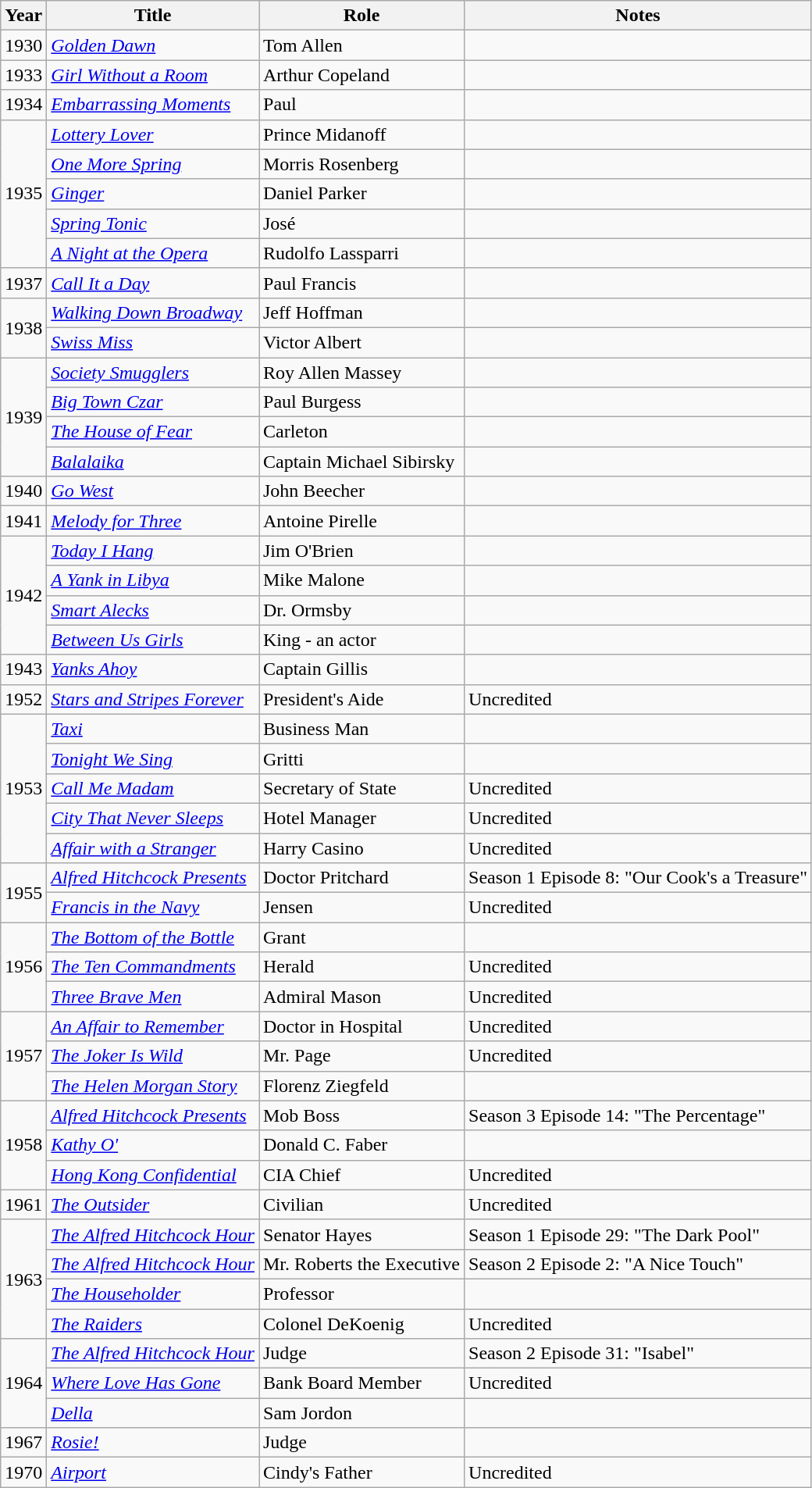<table class="wikitable">
<tr>
<th>Year</th>
<th>Title</th>
<th>Role</th>
<th>Notes</th>
</tr>
<tr>
<td>1930</td>
<td><em><a href='#'>Golden Dawn</a></em></td>
<td>Tom Allen</td>
<td></td>
</tr>
<tr>
<td>1933</td>
<td><em><a href='#'>Girl Without a Room</a></em></td>
<td>Arthur Copeland</td>
<td></td>
</tr>
<tr>
<td>1934</td>
<td><em><a href='#'>Embarrassing Moments</a></em></td>
<td>Paul</td>
<td></td>
</tr>
<tr>
<td rowspan=5>1935</td>
<td><em><a href='#'>Lottery Lover</a></em></td>
<td>Prince Midanoff</td>
<td></td>
</tr>
<tr>
<td><em><a href='#'>One More Spring</a></em></td>
<td>Morris Rosenberg</td>
<td></td>
</tr>
<tr>
<td><em><a href='#'>Ginger</a></em></td>
<td>Daniel Parker</td>
<td></td>
</tr>
<tr>
<td><em><a href='#'>Spring Tonic</a></em></td>
<td>José</td>
<td></td>
</tr>
<tr>
<td><em><a href='#'>A Night at the Opera</a></em></td>
<td>Rudolfo Lassparri</td>
<td></td>
</tr>
<tr>
<td>1937</td>
<td><em><a href='#'>Call It a Day</a></em></td>
<td>Paul Francis</td>
<td></td>
</tr>
<tr>
<td rowspan=2>1938</td>
<td><em><a href='#'>Walking Down Broadway</a></em></td>
<td>Jeff Hoffman</td>
<td></td>
</tr>
<tr>
<td><em><a href='#'>Swiss Miss</a></em></td>
<td>Victor Albert</td>
<td></td>
</tr>
<tr>
<td rowspan=4>1939</td>
<td><em><a href='#'>Society Smugglers</a></em></td>
<td>Roy Allen Massey</td>
<td></td>
</tr>
<tr>
<td><em><a href='#'>Big Town Czar</a></em></td>
<td>Paul Burgess</td>
<td></td>
</tr>
<tr>
<td><em><a href='#'>The House of Fear</a></em></td>
<td>Carleton</td>
<td></td>
</tr>
<tr>
<td><em><a href='#'>Balalaika</a></em></td>
<td>Captain Michael Sibirsky</td>
<td></td>
</tr>
<tr>
<td>1940</td>
<td><em><a href='#'>Go West</a></em></td>
<td>John Beecher</td>
<td></td>
</tr>
<tr>
<td>1941</td>
<td><em><a href='#'>Melody for Three</a></em></td>
<td>Antoine Pirelle</td>
<td></td>
</tr>
<tr>
<td rowspan=4>1942</td>
<td><em><a href='#'>Today I Hang</a></em></td>
<td>Jim O'Brien</td>
<td></td>
</tr>
<tr>
<td><em><a href='#'>A Yank in Libya</a></em></td>
<td>Mike Malone</td>
<td></td>
</tr>
<tr>
<td><em><a href='#'>Smart Alecks</a></em></td>
<td>Dr. Ormsby</td>
<td></td>
</tr>
<tr>
<td><em><a href='#'>Between Us Girls</a></em></td>
<td>King - an actor</td>
<td></td>
</tr>
<tr>
<td>1943</td>
<td><em><a href='#'>Yanks Ahoy</a></em></td>
<td>Captain Gillis</td>
<td></td>
</tr>
<tr>
<td>1952</td>
<td><em><a href='#'>Stars and Stripes Forever</a></em></td>
<td>President's Aide</td>
<td>Uncredited</td>
</tr>
<tr>
<td rowspan=5>1953</td>
<td><em><a href='#'>Taxi</a></em></td>
<td>Business Man</td>
<td></td>
</tr>
<tr>
<td><em><a href='#'>Tonight We Sing</a></em></td>
<td>Gritti</td>
<td></td>
</tr>
<tr>
<td><em><a href='#'>Call Me Madam</a></em></td>
<td>Secretary of State</td>
<td>Uncredited</td>
</tr>
<tr>
<td><em><a href='#'>City That Never Sleeps</a></em></td>
<td>Hotel Manager</td>
<td>Uncredited</td>
</tr>
<tr>
<td><em><a href='#'>Affair with a Stranger</a></em></td>
<td>Harry Casino</td>
<td>Uncredited</td>
</tr>
<tr>
<td rowspan=2>1955</td>
<td><em><a href='#'>Alfred Hitchcock Presents</a></em></td>
<td>Doctor Pritchard</td>
<td>Season 1 Episode 8: "Our Cook's a Treasure"</td>
</tr>
<tr>
<td><em><a href='#'>Francis in the Navy</a></em></td>
<td>Jensen</td>
<td>Uncredited</td>
</tr>
<tr>
<td rowspan=3>1956</td>
<td><em><a href='#'>The Bottom of the Bottle</a></em></td>
<td>Grant</td>
<td></td>
</tr>
<tr>
<td><em><a href='#'>The Ten Commandments</a></em></td>
<td>Herald</td>
<td>Uncredited</td>
</tr>
<tr>
<td><em><a href='#'>Three Brave Men</a></em></td>
<td>Admiral Mason</td>
<td>Uncredited</td>
</tr>
<tr>
<td rowspan=3>1957</td>
<td><em><a href='#'>An Affair to Remember</a></em></td>
<td>Doctor in Hospital</td>
<td>Uncredited</td>
</tr>
<tr>
<td><em><a href='#'>The Joker Is Wild</a></em></td>
<td>Mr. Page</td>
<td>Uncredited</td>
</tr>
<tr>
<td><em><a href='#'>The Helen Morgan Story</a></em></td>
<td>Florenz Ziegfeld</td>
<td></td>
</tr>
<tr>
<td rowspan=3>1958</td>
<td><em><a href='#'>Alfred Hitchcock Presents</a></em></td>
<td>Mob Boss</td>
<td>Season 3 Episode 14: "The Percentage"</td>
</tr>
<tr>
<td><em><a href='#'>Kathy O'</a></em></td>
<td>Donald C. Faber</td>
<td></td>
</tr>
<tr>
<td><em><a href='#'>Hong Kong Confidential</a></em></td>
<td>CIA Chief</td>
<td>Uncredited</td>
</tr>
<tr>
<td>1961</td>
<td><em><a href='#'>The Outsider</a></em></td>
<td>Civilian</td>
<td>Uncredited</td>
</tr>
<tr>
<td rowspan=4>1963</td>
<td><em><a href='#'>The Alfred Hitchcock Hour</a></em></td>
<td>Senator Hayes</td>
<td>Season 1 Episode 29: "The Dark Pool"</td>
</tr>
<tr>
<td><em><a href='#'>The Alfred Hitchcock Hour</a></em></td>
<td>Mr. Roberts the Executive</td>
<td>Season 2 Episode 2: "A Nice Touch"</td>
</tr>
<tr>
<td><em><a href='#'>The Householder</a></em></td>
<td>Professor</td>
<td></td>
</tr>
<tr>
<td><em><a href='#'>The Raiders</a></em></td>
<td>Colonel DeKoenig</td>
<td>Uncredited</td>
</tr>
<tr>
<td rowspan=3>1964</td>
<td><em><a href='#'>The Alfred Hitchcock Hour</a></em></td>
<td>Judge</td>
<td>Season 2 Episode 31: "Isabel"</td>
</tr>
<tr>
<td><em><a href='#'>Where Love Has Gone</a></em></td>
<td>Bank Board Member</td>
<td>Uncredited</td>
</tr>
<tr>
<td><em><a href='#'>Della</a></em></td>
<td>Sam Jordon</td>
<td></td>
</tr>
<tr>
<td>1967</td>
<td><em><a href='#'>Rosie!</a></em></td>
<td>Judge</td>
<td></td>
</tr>
<tr>
<td>1970</td>
<td><em><a href='#'>Airport</a></em></td>
<td>Cindy's Father</td>
<td>Uncredited</td>
</tr>
</table>
